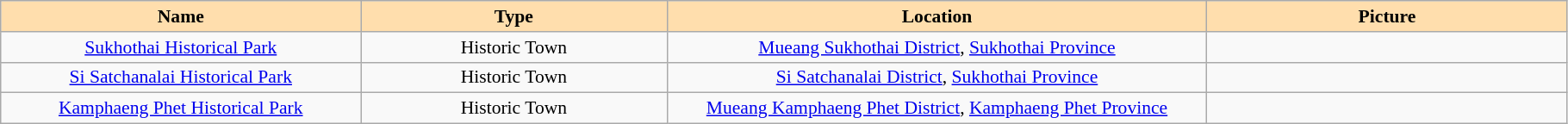<table class="wikitable sortable" style="font-size: 90%; text-align:center">
<tr>
<th style="text-align; width:20%; background:#ffdead;">Name</th>
<th style="text-align; width:17%; background:#ffdead;">Type</th>
<th style="text-align; width:30%; background:#ffdead;">Location</th>
<th style="text-align; width:20%; background:#ffdead;" class="unsortable">Picture</th>
</tr>
<tr>
<td><a href='#'>Sukhothai Historical Park</a></td>
<td>Historic Town</td>
<td><a href='#'>Mueang Sukhothai District</a>, <a href='#'>Sukhothai Province</a></td>
<td></td>
</tr>
<tr>
<td><a href='#'>Si Satchanalai Historical Park</a></td>
<td>Historic Town</td>
<td><a href='#'>Si Satchanalai District</a>, <a href='#'>Sukhothai Province</a></td>
<td></td>
</tr>
<tr>
<td><a href='#'>Kamphaeng Phet Historical Park</a></td>
<td>Historic Town</td>
<td><a href='#'>Mueang Kamphaeng Phet District</a>, <a href='#'>Kamphaeng Phet Province</a></td>
<td></td>
</tr>
</table>
